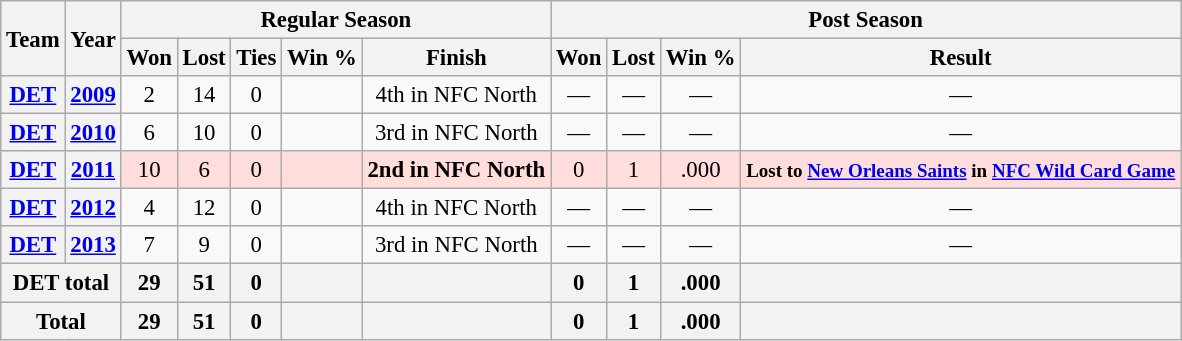<table class="wikitable" style="font-size: 95%; text-align:center;">
<tr>
<th rowspan="2">Team</th>
<th rowspan="2">Year</th>
<th colspan="5">Regular Season</th>
<th colspan="4">Post Season</th>
</tr>
<tr>
<th>Won</th>
<th>Lost</th>
<th>Ties</th>
<th>Win %</th>
<th>Finish</th>
<th>Won</th>
<th>Lost</th>
<th>Win %</th>
<th>Result</th>
</tr>
<tr>
<th><a href='#'>DET</a></th>
<th><a href='#'>2009</a></th>
<td>2</td>
<td>14</td>
<td>0</td>
<td></td>
<td>4th in NFC North</td>
<td>—</td>
<td>—</td>
<td>—</td>
<td>—</td>
</tr>
<tr>
<th><a href='#'>DET</a></th>
<th><a href='#'>2010</a></th>
<td>6</td>
<td>10</td>
<td>0</td>
<td></td>
<td>3rd in NFC North</td>
<td>—</td>
<td>—</td>
<td>—</td>
<td>—</td>
</tr>
<tr style="background:#fdd;">
<th><a href='#'>DET</a></th>
<th><a href='#'>2011</a></th>
<td>10</td>
<td>6</td>
<td>0</td>
<td></td>
<td><strong>2nd in NFC North</strong></td>
<td>0</td>
<td>1</td>
<td>.000</td>
<td><small><strong>Lost to <a href='#'>New Orleans Saints</a> in <a href='#'>NFC Wild Card Game</a></strong></small></td>
</tr>
<tr>
<th><a href='#'>DET</a></th>
<th><a href='#'>2012</a></th>
<td>4</td>
<td>12</td>
<td>0</td>
<td></td>
<td>4th in NFC North</td>
<td>—</td>
<td>—</td>
<td>—</td>
<td>—</td>
</tr>
<tr>
<th><a href='#'>DET</a></th>
<th><a href='#'>2013</a></th>
<td>7</td>
<td>9</td>
<td>0</td>
<td></td>
<td>3rd in NFC North</td>
<td>—</td>
<td>—</td>
<td>—</td>
<td>—</td>
</tr>
<tr>
<th colspan="2">DET total</th>
<th>29</th>
<th>51</th>
<th>0</th>
<th></th>
<th></th>
<th>0</th>
<th>1</th>
<th>.000</th>
<th></th>
</tr>
<tr>
<th colspan="2">Total</th>
<th>29</th>
<th>51</th>
<th>0</th>
<th></th>
<th></th>
<th>0</th>
<th>1</th>
<th>.000</th>
<th></th>
</tr>
</table>
